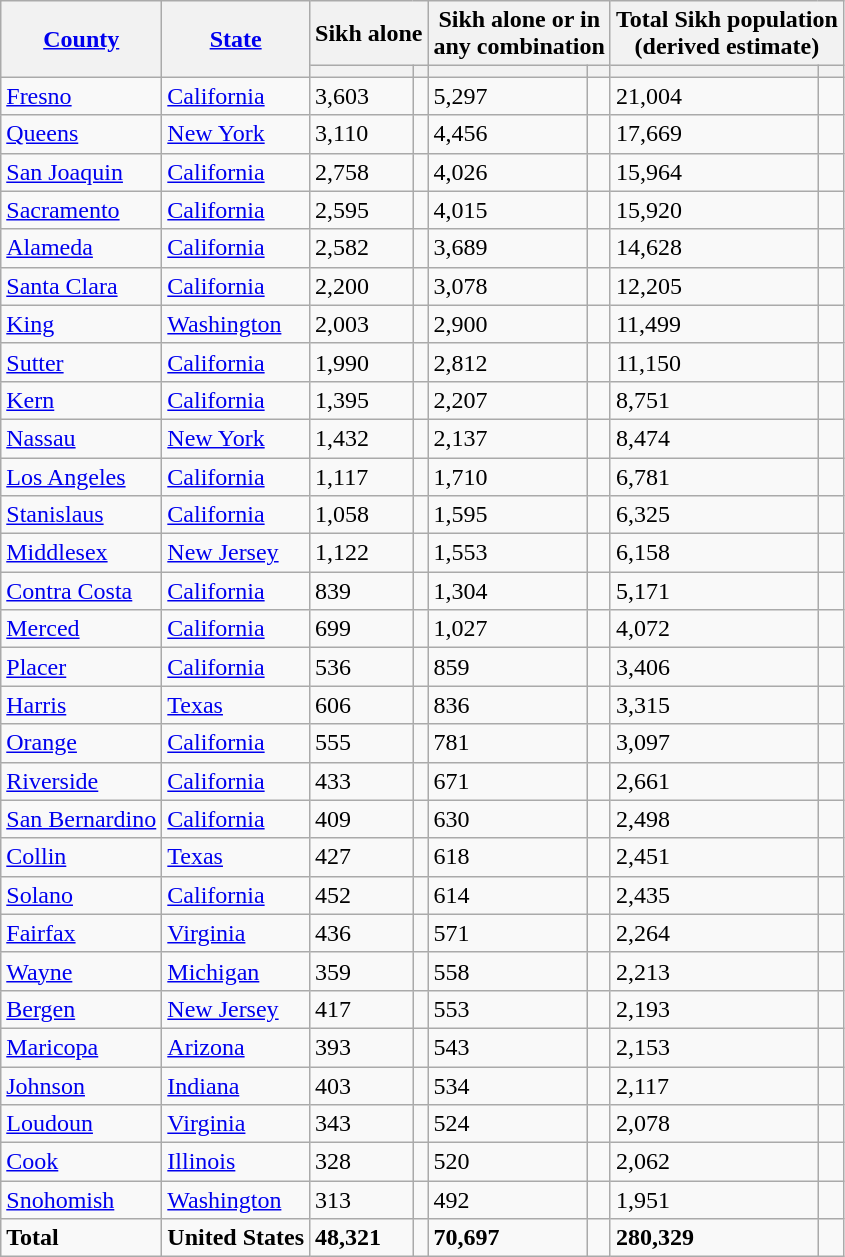<table class="wikitable collapsible sortable">
<tr>
<th rowspan="2"><a href='#'>County</a></th>
<th rowspan="2"><a href='#'>State</a></th>
<th colspan="2">Sikh alone</th>
<th colspan="2">Sikh alone or in<br>any combination</th>
<th colspan="2">Total Sikh population<br>(derived estimate)</th>
</tr>
<tr>
<th><a href='#'></a></th>
<th></th>
<th><a href='#'></a></th>
<th></th>
<th><a href='#'></a></th>
<th></th>
</tr>
<tr>
<td><a href='#'>Fresno</a></td>
<td> <a href='#'>California</a></td>
<td>3,603</td>
<td></td>
<td>5,297</td>
<td></td>
<td>21,004</td>
<td></td>
</tr>
<tr>
<td><a href='#'>Queens</a></td>
<td> <a href='#'>New York</a></td>
<td>3,110</td>
<td></td>
<td>4,456</td>
<td></td>
<td>17,669</td>
<td></td>
</tr>
<tr>
<td><a href='#'>San Joaquin</a></td>
<td> <a href='#'>California</a></td>
<td>2,758</td>
<td></td>
<td>4,026</td>
<td></td>
<td>15,964</td>
<td></td>
</tr>
<tr>
<td><a href='#'>Sacramento</a></td>
<td> <a href='#'>California</a></td>
<td>2,595</td>
<td></td>
<td>4,015</td>
<td></td>
<td>15,920</td>
<td></td>
</tr>
<tr>
<td><a href='#'>Alameda</a></td>
<td> <a href='#'>California</a></td>
<td>2,582</td>
<td></td>
<td>3,689</td>
<td></td>
<td>14,628</td>
<td></td>
</tr>
<tr>
<td><a href='#'>Santa Clara</a></td>
<td> <a href='#'>California</a></td>
<td>2,200</td>
<td></td>
<td>3,078</td>
<td></td>
<td>12,205</td>
<td></td>
</tr>
<tr>
<td><a href='#'>King</a></td>
<td> <a href='#'>Washington</a></td>
<td>2,003</td>
<td></td>
<td>2,900</td>
<td></td>
<td>11,499</td>
<td></td>
</tr>
<tr>
<td><a href='#'>Sutter</a></td>
<td> <a href='#'>California</a></td>
<td>1,990</td>
<td></td>
<td>2,812</td>
<td></td>
<td>11,150</td>
<td></td>
</tr>
<tr>
<td><a href='#'>Kern</a></td>
<td> <a href='#'>California</a></td>
<td>1,395</td>
<td></td>
<td>2,207</td>
<td></td>
<td>8,751</td>
<td></td>
</tr>
<tr>
<td><a href='#'>Nassau</a></td>
<td> <a href='#'>New York</a></td>
<td>1,432</td>
<td></td>
<td>2,137</td>
<td></td>
<td>8,474</td>
<td></td>
</tr>
<tr>
<td><a href='#'>Los Angeles</a></td>
<td> <a href='#'>California</a></td>
<td>1,117</td>
<td></td>
<td>1,710</td>
<td></td>
<td>6,781</td>
<td></td>
</tr>
<tr>
<td><a href='#'>Stanislaus</a></td>
<td> <a href='#'>California</a></td>
<td>1,058</td>
<td></td>
<td>1,595</td>
<td></td>
<td>6,325</td>
<td></td>
</tr>
<tr>
<td><a href='#'>Middlesex</a></td>
<td> <a href='#'>New Jersey</a></td>
<td>1,122</td>
<td></td>
<td>1,553</td>
<td></td>
<td>6,158</td>
<td></td>
</tr>
<tr>
<td><a href='#'>Contra Costa</a></td>
<td> <a href='#'>California</a></td>
<td>839</td>
<td></td>
<td>1,304</td>
<td></td>
<td>5,171</td>
<td></td>
</tr>
<tr>
<td><a href='#'>Merced</a></td>
<td> <a href='#'>California</a></td>
<td>699</td>
<td></td>
<td>1,027</td>
<td></td>
<td>4,072</td>
<td></td>
</tr>
<tr>
<td><a href='#'>Placer</a></td>
<td> <a href='#'>California</a></td>
<td>536</td>
<td></td>
<td>859</td>
<td></td>
<td>3,406</td>
<td></td>
</tr>
<tr>
<td><a href='#'>Harris</a></td>
<td> <a href='#'>Texas</a></td>
<td>606</td>
<td></td>
<td>836</td>
<td></td>
<td>3,315</td>
<td></td>
</tr>
<tr>
<td><a href='#'>Orange</a></td>
<td> <a href='#'>California</a></td>
<td>555</td>
<td></td>
<td>781</td>
<td></td>
<td>3,097</td>
<td></td>
</tr>
<tr>
<td><a href='#'>Riverside</a></td>
<td> <a href='#'>California</a></td>
<td>433</td>
<td></td>
<td>671</td>
<td></td>
<td>2,661</td>
<td></td>
</tr>
<tr>
<td><a href='#'>San Bernardino</a></td>
<td> <a href='#'>California</a></td>
<td>409</td>
<td></td>
<td>630</td>
<td></td>
<td>2,498</td>
<td></td>
</tr>
<tr>
<td><a href='#'>Collin</a></td>
<td> <a href='#'>Texas</a></td>
<td>427</td>
<td></td>
<td>618</td>
<td></td>
<td>2,451</td>
<td></td>
</tr>
<tr>
<td><a href='#'>Solano</a></td>
<td> <a href='#'>California</a></td>
<td>452</td>
<td></td>
<td>614</td>
<td></td>
<td>2,435</td>
<td></td>
</tr>
<tr>
<td><a href='#'>Fairfax</a></td>
<td> <a href='#'>Virginia</a></td>
<td>436</td>
<td></td>
<td>571</td>
<td></td>
<td>2,264</td>
<td></td>
</tr>
<tr>
<td><a href='#'>Wayne</a></td>
<td> <a href='#'>Michigan</a></td>
<td>359</td>
<td></td>
<td>558</td>
<td></td>
<td>2,213</td>
<td></td>
</tr>
<tr>
<td><a href='#'>Bergen</a></td>
<td> <a href='#'>New Jersey</a></td>
<td>417</td>
<td></td>
<td>553</td>
<td></td>
<td>2,193</td>
<td></td>
</tr>
<tr>
<td><a href='#'>Maricopa</a></td>
<td> <a href='#'>Arizona</a></td>
<td>393</td>
<td></td>
<td>543</td>
<td></td>
<td>2,153</td>
<td></td>
</tr>
<tr>
<td><a href='#'>Johnson</a></td>
<td> <a href='#'>Indiana</a></td>
<td>403</td>
<td></td>
<td>534</td>
<td></td>
<td>2,117</td>
<td></td>
</tr>
<tr>
<td><a href='#'>Loudoun</a></td>
<td> <a href='#'>Virginia</a></td>
<td>343</td>
<td></td>
<td>524</td>
<td></td>
<td>2,078</td>
<td></td>
</tr>
<tr>
<td><a href='#'>Cook</a></td>
<td> <a href='#'>Illinois</a></td>
<td>328</td>
<td></td>
<td>520</td>
<td></td>
<td>2,062</td>
<td></td>
</tr>
<tr>
<td><a href='#'>Snohomish</a></td>
<td> <a href='#'>Washington</a></td>
<td>313</td>
<td></td>
<td>492</td>
<td></td>
<td>1,951</td>
<td></td>
</tr>
<tr>
<td><strong>Total</strong></td>
<td> <strong>United States</strong></td>
<td><strong>48,321</strong></td>
<td><strong></strong></td>
<td><strong>70,697</strong></td>
<td><strong></strong></td>
<td><strong>280,329</strong></td>
<td><strong></strong></td>
</tr>
</table>
